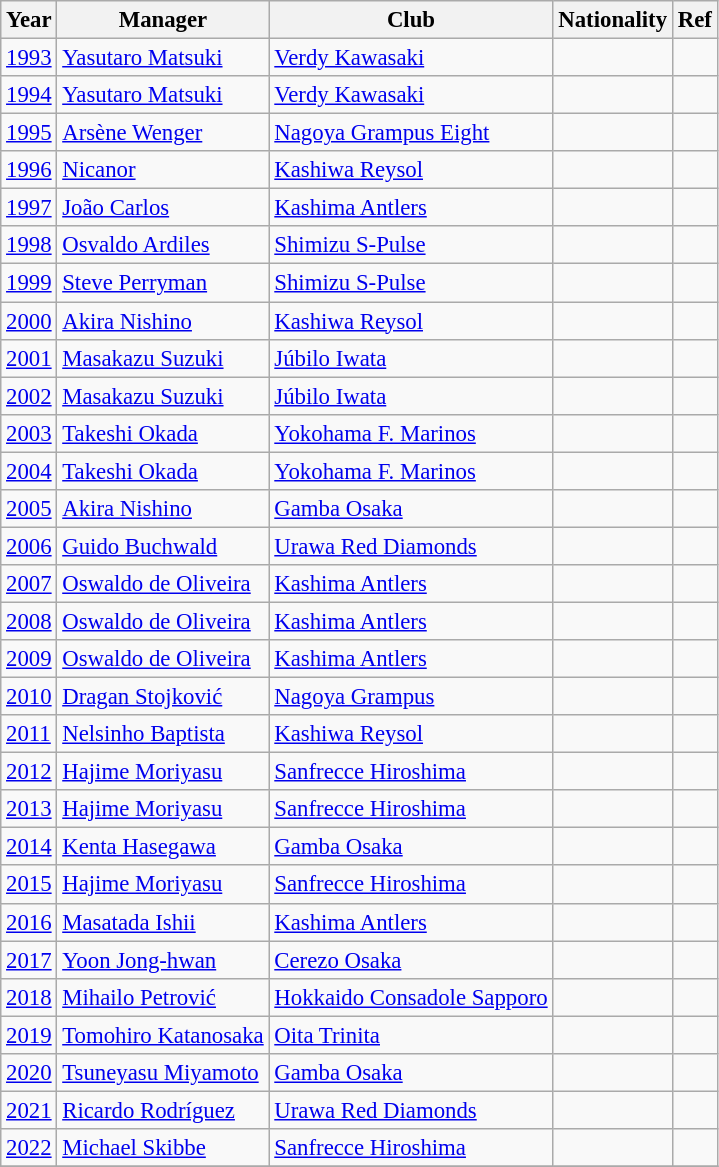<table class="wikitable" style="font-size: 95%;">
<tr>
<th>Year</th>
<th>Manager</th>
<th>Club</th>
<th>Nationality</th>
<th>Ref</th>
</tr>
<tr>
<td><a href='#'>1993</a></td>
<td><a href='#'>Yasutaro Matsuki</a></td>
<td><a href='#'>Verdy Kawasaki</a></td>
<td></td>
<td></td>
</tr>
<tr>
<td><a href='#'>1994</a></td>
<td><a href='#'>Yasutaro Matsuki</a></td>
<td><a href='#'>Verdy Kawasaki</a></td>
<td></td>
<td></td>
</tr>
<tr>
<td><a href='#'>1995</a></td>
<td><a href='#'>Arsène Wenger</a></td>
<td><a href='#'>Nagoya Grampus Eight</a></td>
<td></td>
<td></td>
</tr>
<tr>
<td><a href='#'>1996</a></td>
<td><a href='#'>Nicanor</a></td>
<td><a href='#'>Kashiwa Reysol</a></td>
<td></td>
<td></td>
</tr>
<tr>
<td><a href='#'>1997</a></td>
<td><a href='#'>João Carlos</a></td>
<td><a href='#'>Kashima Antlers</a></td>
<td></td>
<td></td>
</tr>
<tr>
<td><a href='#'>1998</a></td>
<td><a href='#'>Osvaldo Ardiles</a></td>
<td><a href='#'>Shimizu S-Pulse</a></td>
<td></td>
<td></td>
</tr>
<tr>
<td><a href='#'>1999</a></td>
<td><a href='#'>Steve Perryman</a></td>
<td><a href='#'>Shimizu S-Pulse</a></td>
<td></td>
<td></td>
</tr>
<tr>
<td><a href='#'>2000</a></td>
<td><a href='#'>Akira Nishino</a></td>
<td><a href='#'>Kashiwa Reysol</a></td>
<td></td>
<td></td>
</tr>
<tr>
<td><a href='#'>2001</a></td>
<td><a href='#'>Masakazu Suzuki</a></td>
<td><a href='#'>Júbilo Iwata</a></td>
<td></td>
<td></td>
</tr>
<tr>
<td><a href='#'>2002</a></td>
<td><a href='#'>Masakazu Suzuki</a></td>
<td><a href='#'>Júbilo Iwata</a></td>
<td></td>
<td></td>
</tr>
<tr>
<td><a href='#'>2003</a></td>
<td><a href='#'>Takeshi Okada</a></td>
<td><a href='#'>Yokohama F. Marinos</a></td>
<td></td>
<td></td>
</tr>
<tr>
<td><a href='#'>2004</a></td>
<td><a href='#'>Takeshi Okada</a></td>
<td><a href='#'>Yokohama F. Marinos</a></td>
<td></td>
<td></td>
</tr>
<tr>
<td><a href='#'>2005</a></td>
<td><a href='#'>Akira Nishino</a></td>
<td><a href='#'>Gamba Osaka</a></td>
<td></td>
<td></td>
</tr>
<tr>
<td><a href='#'>2006</a></td>
<td><a href='#'>Guido Buchwald</a></td>
<td><a href='#'>Urawa Red Diamonds</a></td>
<td></td>
<td></td>
</tr>
<tr>
<td><a href='#'>2007</a></td>
<td><a href='#'>Oswaldo de Oliveira</a></td>
<td><a href='#'>Kashima Antlers</a></td>
<td></td>
<td></td>
</tr>
<tr>
<td><a href='#'>2008</a></td>
<td><a href='#'>Oswaldo de Oliveira</a></td>
<td><a href='#'>Kashima Antlers</a></td>
<td></td>
<td></td>
</tr>
<tr>
<td><a href='#'>2009</a></td>
<td><a href='#'>Oswaldo de Oliveira</a></td>
<td><a href='#'>Kashima Antlers</a></td>
<td></td>
<td></td>
</tr>
<tr>
<td><a href='#'>2010</a></td>
<td><a href='#'>Dragan Stojković</a></td>
<td><a href='#'>Nagoya Grampus</a></td>
<td></td>
<td></td>
</tr>
<tr>
<td><a href='#'>2011</a></td>
<td><a href='#'>Nelsinho Baptista</a></td>
<td><a href='#'>Kashiwa Reysol</a></td>
<td></td>
<td></td>
</tr>
<tr>
<td><a href='#'>2012</a></td>
<td><a href='#'>Hajime Moriyasu</a></td>
<td><a href='#'>Sanfrecce Hiroshima</a></td>
<td></td>
<td></td>
</tr>
<tr>
<td><a href='#'>2013</a></td>
<td><a href='#'>Hajime Moriyasu</a></td>
<td><a href='#'>Sanfrecce Hiroshima</a></td>
<td></td>
<td></td>
</tr>
<tr>
<td><a href='#'>2014</a></td>
<td><a href='#'>Kenta Hasegawa</a></td>
<td><a href='#'>Gamba Osaka</a></td>
<td></td>
<td></td>
</tr>
<tr>
<td><a href='#'>2015</a></td>
<td><a href='#'>Hajime Moriyasu</a></td>
<td><a href='#'>Sanfrecce Hiroshima</a></td>
<td></td>
<td></td>
</tr>
<tr>
<td><a href='#'>2016</a></td>
<td><a href='#'>Masatada Ishii</a></td>
<td><a href='#'>Kashima Antlers</a></td>
<td></td>
<td></td>
</tr>
<tr>
<td><a href='#'>2017</a></td>
<td><a href='#'>Yoon Jong-hwan</a></td>
<td><a href='#'>Cerezo Osaka</a></td>
<td></td>
<td></td>
</tr>
<tr>
<td><a href='#'>2018</a></td>
<td><a href='#'>Mihailo Petrović</a></td>
<td><a href='#'>Hokkaido Consadole Sapporo</a></td>
<td></td>
<td></td>
</tr>
<tr>
<td><a href='#'>2019</a></td>
<td><a href='#'>Tomohiro Katanosaka</a></td>
<td><a href='#'>Oita Trinita</a></td>
<td></td>
<td></td>
</tr>
<tr>
<td><a href='#'>2020</a></td>
<td><a href='#'>Tsuneyasu Miyamoto</a></td>
<td><a href='#'>Gamba Osaka</a></td>
<td></td>
<td></td>
</tr>
<tr>
<td><a href='#'>2021</a></td>
<td><a href='#'>Ricardo Rodríguez</a></td>
<td><a href='#'>Urawa Red Diamonds</a></td>
<td></td>
</tr>
<tr>
<td><a href='#'>2022</a></td>
<td><a href='#'>Michael Skibbe</a></td>
<td><a href='#'>Sanfrecce Hiroshima</a></td>
<td></td>
<td></td>
</tr>
<tr>
</tr>
</table>
